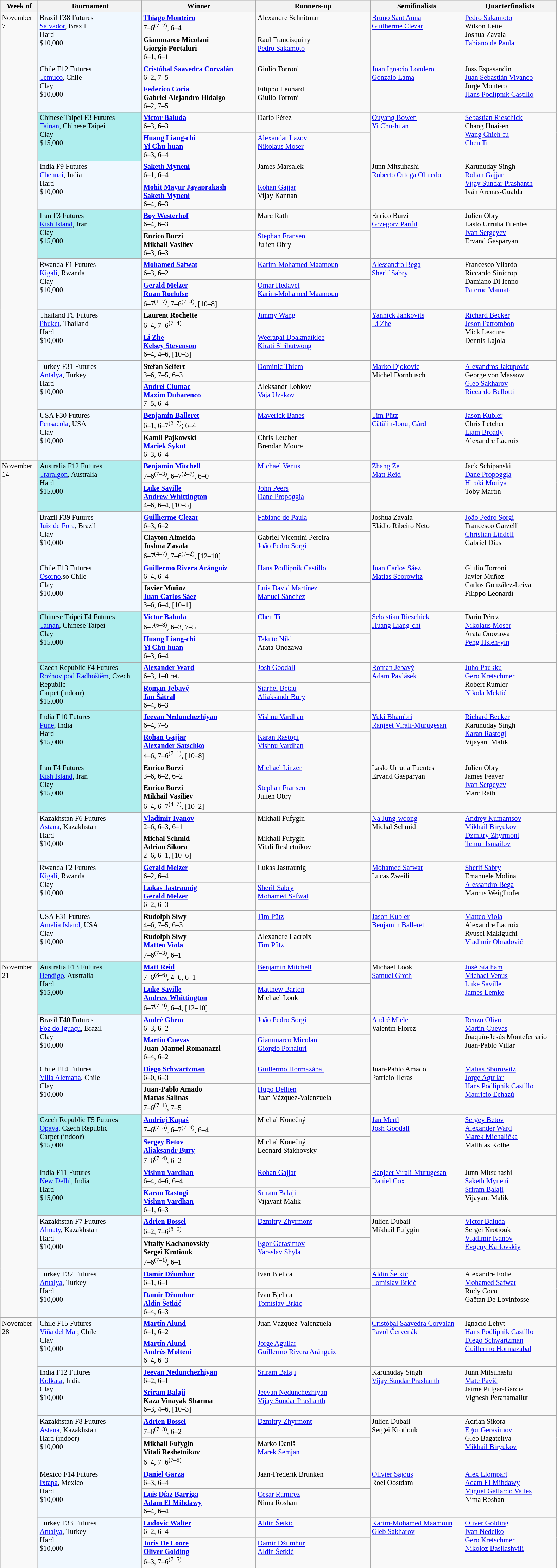<table class="wikitable" style="font-size:85%;">
<tr>
<th width="65">Week of</th>
<th style="width:190px;">Tournament</th>
<th style="width:210px;">Winner</th>
<th style="width:210px;">Runners-up</th>
<th style="width:170px;">Semifinalists</th>
<th style="width:170px;">Quarterfinalists</th>
</tr>
<tr valign=top>
<td rowspan=18>November 7</td>
<td rowspan=2 style="background:#f0f8ff;">Brazil F38 Futures<br> <a href='#'>Salvador</a>, Brazil <br> Hard <br> $10,000</td>
<td> <strong><a href='#'>Thiago Monteiro</a></strong> <br> 7–6<sup>(7–2)</sup>, 6–4</td>
<td> Alexandre Schnitman</td>
<td rowspan=2> <a href='#'>Bruno Sant'Anna</a> <br>  <a href='#'>Guilherme Clezar</a></td>
<td rowspan=2> <a href='#'>Pedro Sakamoto</a> <br>  Wilson Leite <br>  Joshua Zavala <br>  <a href='#'>Fabiano de Paula</a></td>
</tr>
<tr valign=top>
<td> <strong>Giammarco Micolani</strong> <br>  <strong>Giorgio Portaluri</strong> <br> 6–1, 6–1</td>
<td> Raul Francisquiny <br>  <a href='#'>Pedro Sakamoto</a></td>
</tr>
<tr valign=top>
<td rowspan=2 style="background:#f0f8ff;">Chile F12 Futures<br> <a href='#'>Temuco</a>, Chile <br> Clay <br> $10,000</td>
<td> <strong><a href='#'>Cristóbal Saavedra Corvalán</a></strong> <br> 6–2, 7–5</td>
<td> Giulio Torroni</td>
<td rowspan=2> <a href='#'>Juan Ignacio Londero</a><br>  <a href='#'>Gonzalo Lama</a></td>
<td rowspan=2> Joss Espasandin <br>  <a href='#'>Juan Sebastián Vivanco</a> <br>  Jorge Montero <br>  <a href='#'>Hans Podlipnik Castillo</a></td>
</tr>
<tr valign=top>
<td> <strong><a href='#'>Federico Coria</a></strong> <br>  <strong>Gabriel Alejandro Hidalgo</strong> <br> 6–2, 7–5</td>
<td> Filippo Leonardi <br>  Giulio Torroni</td>
</tr>
<tr valign=top>
<td rowspan=2 style="background:#afeeee;">Chinese Taipei F3 Futures<br> <a href='#'>Tainan</a>, Chinese Taipei <br> Clay <br> $15,000</td>
<td> <strong><a href='#'>Victor Baluda</a></strong> <br> 6–3, 6–3</td>
<td> Dario Pérez</td>
<td rowspan=2> <a href='#'>Ouyang Bowen</a><br>  <a href='#'>Yi Chu-huan</a></td>
<td rowspan=2> <a href='#'>Sebastian Rieschick</a> <br>  Chang Huai-en <br>  <a href='#'>Wang Chieh-fu</a> <br>  <a href='#'>Chen Ti</a></td>
</tr>
<tr valign=top>
<td> <strong><a href='#'>Huang Liang-chi</a></strong> <br>  <strong><a href='#'>Yi Chu-huan</a></strong> <br> 6–3, 6–4</td>
<td> <a href='#'>Alexandar Lazov</a> <br>  <a href='#'>Nikolaus Moser</a></td>
</tr>
<tr valign=top>
<td rowspan=2 style="background:#f0f8ff;">India F9 Futures<br> <a href='#'>Chennai</a>, India <br> Hard <br> $10,000</td>
<td> <strong><a href='#'>Saketh Myneni</a></strong> <br> 6–1, 6–4</td>
<td> James Marsalek</td>
<td rowspan=2> Junn Mitsuhashi <br>  <a href='#'>Roberto Ortega Olmedo</a></td>
<td rowspan=2> Karunuday Singh <br>  <a href='#'>Rohan Gajjar</a> <br>  <a href='#'>Vijay Sundar Prashanth</a> <br>  Iván Arenas-Gualda</td>
</tr>
<tr valign=top>
<td> <strong><a href='#'>Mohit Mayur Jayaprakash</a></strong> <br>  <strong><a href='#'>Saketh Myneni</a></strong> <br> 6–4, 6–3</td>
<td> <a href='#'>Rohan Gajjar</a> <br>  Vijay Kannan</td>
</tr>
<tr valign=top>
<td rowspan=2 style="background:#afeeee;">Iran F3 Futures<br> <a href='#'>Kish Island</a>, Iran <br> Clay <br> $15,000</td>
<td> <strong><a href='#'>Boy Westerhof</a></strong> <br> 6–4, 6–3</td>
<td> Marc Rath</td>
<td rowspan=2> Enrico Burzi <br>  <a href='#'>Grzegorz Panfil</a></td>
<td rowspan=2> Julien Obry <br>  Laslo Urrutia Fuentes <br>  <a href='#'>Ivan Sergeyev</a> <br>  Ervand Gasparyan</td>
</tr>
<tr valign=top>
<td> <strong>Enrico Burzi</strong> <br>  <strong>Mikhail Vasiliev</strong> <br> 6–3, 6–3</td>
<td> <a href='#'>Stephan Fransen</a> <br>  Julien Obry</td>
</tr>
<tr valign=top>
<td rowspan=2 style="background:#f0f8ff;">Rwanda F1 Futures<br> <a href='#'>Kigali</a>, Rwanda <br> Clay <br> $10,000</td>
<td> <strong><a href='#'>Mohamed Safwat</a></strong> <br> 6–3, 6–2</td>
<td> <a href='#'>Karim-Mohamed Maamoun</a></td>
<td rowspan=2> <a href='#'>Alessandro Bega</a> <br>  <a href='#'>Sherif Sabry</a></td>
<td rowspan=2> Francesco Vilardo <br>  Riccardo Sinicropi <br>  Damiano Di Ienno <br>  <a href='#'>Paterne Mamata</a></td>
</tr>
<tr valign=top>
<td> <strong><a href='#'>Gerald Melzer</a></strong> <br>  <strong><a href='#'>Ruan Roelofse</a></strong> <br> 6–7<sup>(1–7)</sup>, 7–6<sup>(7–4)</sup>, [10–8]</td>
<td> <a href='#'>Omar Hedayet</a> <br>  <a href='#'>Karim-Mohamed Maamoun</a></td>
</tr>
<tr valign=top>
<td rowspan=2 style="background:#f0f8ff;">Thailand F5 Futures<br> <a href='#'>Phuket</a>, Thailand <br> Hard <br> $10,000</td>
<td> <strong>Laurent Rochette</strong> <br> 6–4, 7–6<sup>(7–4)</sup></td>
<td> <a href='#'>Jimmy Wang</a></td>
<td rowspan=2> <a href='#'>Yannick Jankovits</a> <br>  <a href='#'>Li Zhe</a></td>
<td rowspan=2> <a href='#'>Richard Becker</a> <br>  <a href='#'>Jeson Patrombon</a> <br>  Mick Lescure <br>  Dennis Lajola</td>
</tr>
<tr valign=top>
<td> <strong><a href='#'>Li Zhe</a></strong> <br>  <strong><a href='#'>Kelsey Stevenson</a></strong> <br> 6–4, 4–6, [10–3]</td>
<td> <a href='#'>Weerapat Doakmaiklee</a> <br>  <a href='#'>Kirati Siributwong</a></td>
</tr>
<tr valign=top>
<td rowspan=2 style="background:#f0f8ff;">Turkey F31 Futures<br> <a href='#'>Antalya</a>, Turkey <br> Hard <br> $10,000</td>
<td> <strong>Stefan Seifert</strong> <br> 3–6, 7–5, 6–3</td>
<td> <a href='#'>Dominic Thiem</a></td>
<td rowspan=2> <a href='#'>Marko Djokovic</a><br>  Michel Dornbusch</td>
<td rowspan=2> <a href='#'>Alexandros Jakupovic</a> <br>  George von Massow <br>  <a href='#'>Gleb Sakharov</a> <br>  <a href='#'>Riccardo Bellotti</a></td>
</tr>
<tr valign=top>
<td> <strong><a href='#'>Andrei Ciumac</a></strong> <br>  <strong><a href='#'>Maxim Dubarenco</a></strong> <br> 7–5, 6–4</td>
<td> Aleksandr Lobkov <br>  <a href='#'>Vaja Uzakov</a></td>
</tr>
<tr valign=top>
<td rowspan=2 style="background:#f0f8ff;">USA F30 Futures<br> <a href='#'>Pensacola</a>, USA <br> Clay <br> $10,000</td>
<td> <strong><a href='#'>Benjamin Balleret</a></strong> <br> 6–1, 6–7<sup>(2–7)</sup>; 6–4</td>
<td> <a href='#'>Maverick Banes</a></td>
<td rowspan=2> <a href='#'>Tim Pütz</a> <br>  <a href='#'>Cătălin-Ionuț Gârd</a></td>
<td rowspan=2> <a href='#'>Jason Kubler</a> <br>  Chris Letcher <br>  <a href='#'>Liam Broady</a> <br>  Alexandre Lacroix</td>
</tr>
<tr valign=top>
<td> <strong>Kamil Pajkowski</strong> <br>  <strong><a href='#'>Maciek Sykut</a></strong> <br> 6–3, 6–4</td>
<td> Chris Letcher <br>  Brendan Moore</td>
</tr>
<tr valign=top>
<td rowspan=20>November 14</td>
<td rowspan=2 style="background:#afeeee;">Australia F12 Futures<br> <a href='#'>Traralgon</a>, Australia <br> Hard <br> $15,000</td>
<td> <strong><a href='#'>Benjamin Mitchell</a></strong> <br> 7–6<sup>(7–3)</sup>, 6–7<sup>(2–7)</sup>, 6–0</td>
<td> <a href='#'>Michael Venus</a></td>
<td rowspan=2> <a href='#'>Zhang Ze</a><br>  <a href='#'>Matt Reid</a></td>
<td rowspan=2> Jack Schipanski <br>  <a href='#'>Dane Propoggia</a> <br>  <a href='#'>Hiroki Moriya</a> <br>  Toby Martin</td>
</tr>
<tr valign=top>
<td> <strong><a href='#'>Luke Saville</a></strong> <br>  <strong><a href='#'>Andrew Whittington</a></strong> <br> 4–6, 6–4, [10–5]</td>
<td> <a href='#'>John Peers</a> <br>  <a href='#'>Dane Propoggia</a></td>
</tr>
<tr valign=top>
<td rowspan=2 style="background:#f0f8ff;">Brazil F39 Futures<br> <a href='#'>Juiz de Fora</a>, Brazil <br> Clay <br> $10,000</td>
<td> <strong><a href='#'>Guilherme Clezar</a></strong> <br> 6–3, 6–2</td>
<td> <a href='#'>Fabiano de Paula</a></td>
<td rowspan=2> Joshua Zavala <br>  Eládio Ribeiro Neto</td>
<td rowspan=2> <a href='#'>João Pedro Sorgi</a> <br>  Francesco Garzelli <br>  <a href='#'>Christian Lindell</a> <br>  Gabriel Dias</td>
</tr>
<tr valign=top>
<td> <strong>Clayton Almeida</strong> <br>  <strong>Joshua Zavala</strong> <br> 6–7<sup>(4–7)</sup>, 7–6<sup>(7–2)</sup>, [12–10]</td>
<td> Gabriel Vicentini Pereira <br>  <a href='#'>João Pedro Sorgi</a></td>
</tr>
<tr valign=top>
<td rowspan=2 style="background:#f0f8ff;">Chile F13 Futures<br> <a href='#'>Osorno</a>,so Chile <br> Clay <br> $10,000</td>
<td> <strong><a href='#'>Guillermo Rivera Aránguiz</a></strong> <br> 6–4, 6–4</td>
<td> <a href='#'>Hans Podlipnik Castillo</a></td>
<td rowspan=2> <a href='#'>Juan Carlos Sáez</a> <br>  <a href='#'>Matías Sborowitz</a></td>
<td rowspan=2> Giulio Torroni <br>  Javier Muñoz <br>  Carlos González-Leiva <br>  Filippo Leonardi</td>
</tr>
<tr valign=top>
<td> <strong>Javier Muñoz</strong> <br>  <strong><a href='#'>Juan Carlos Sáez</a></strong> <br> 3–6, 6–4, [10–1]</td>
<td> <a href='#'>Luis David Martínez</a> <br>  <a href='#'>Manuel Sánchez</a></td>
</tr>
<tr valign=top>
<td rowspan=2 style="background:#afeeee;">Chinese Taipei F4 Futures<br> <a href='#'>Tainan</a>, Chinese Taipei <br> Clay <br> $15,000</td>
<td> <strong><a href='#'>Victor Baluda</a></strong> <br> 6–7<sup>(6–8)</sup>, 6–3, 7–5</td>
<td> <a href='#'>Chen Ti</a></td>
<td rowspan=2> <a href='#'>Sebastian Rieschick</a> <br>  <a href='#'>Huang Liang-chi</a></td>
<td rowspan=2> Dario Pérez <br>  <a href='#'>Nikolaus Moser</a> <br>  Arata Onozawa <br>  <a href='#'>Peng Hsien-yin</a></td>
</tr>
<tr valign=top>
<td> <strong><a href='#'>Huang Liang-chi</a></strong> <br>  <strong><a href='#'>Yi Chu-huan</a></strong> <br> 6–3, 6–4</td>
<td> <a href='#'>Takuto Niki</a> <br>  Arata Onozawa</td>
</tr>
<tr valign=top>
<td rowspan=2 style="background:#afeeee;">Czech Republic F4 Futures<br> <a href='#'>Rožnov pod Radhoštěm</a>, Czech Republic <br> Carpet (indoor) <br> $15,000</td>
<td> <strong><a href='#'>Alexander Ward</a></strong> <br> 6–3, 1–0 ret.</td>
<td> <a href='#'>Josh Goodall</a></td>
<td rowspan=2> <a href='#'>Roman Jebavý</a><br>  <a href='#'>Adam Pavlásek</a></td>
<td rowspan=2> <a href='#'>Juho Paukku</a> <br>  <a href='#'>Gero Kretschmer</a> <br>  Robert Rumler <br>  <a href='#'>Nikola Mektić</a></td>
</tr>
<tr valign=top>
<td> <strong><a href='#'>Roman Jebavý</a></strong> <br>  <strong><a href='#'>Jan Šátral</a></strong> <br> 6–4, 6–3</td>
<td> <a href='#'>Siarhei Betau</a> <br>  <a href='#'>Aliaksandr Bury</a></td>
</tr>
<tr valign=top>
<td rowspan=2 style="background:#afeeee;">India F10 Futures<br> <a href='#'>Pune</a>, India <br> Hard <br> $15,000</td>
<td> <strong><a href='#'>Jeevan Nedunchezhiyan</a></strong> <br> 6–4, 7–5</td>
<td> <a href='#'>Vishnu Vardhan</a></td>
<td rowspan=2> <a href='#'>Yuki Bhambri</a> <br>  <a href='#'>Ranjeet Virali-Murugesan</a></td>
<td rowspan=2> <a href='#'>Richard Becker</a> <br>  Karunuday Singh <br>  <a href='#'>Karan Rastogi</a> <br>  Vijayant Malik</td>
</tr>
<tr valign=top>
<td> <strong><a href='#'>Rohan Gajjar</a></strong> <br>  <strong><a href='#'>Alexander Satschko</a></strong> <br> 4–6, 7–6<sup>(7–1)</sup>, [10–8]</td>
<td> <a href='#'>Karan Rastogi</a> <br>  <a href='#'>Vishnu Vardhan</a></td>
</tr>
<tr valign=top>
<td rowspan=2 style="background:#afeeee;">Iran F4 Futures<br> <a href='#'>Kish Island</a>, Iran <br> Clay <br> $15,000</td>
<td> <strong>Enrico Burzi</strong> <br> 3–6, 6–2, 6–2</td>
<td> <a href='#'>Michael Linzer</a></td>
<td rowspan=2> Laslo Urrutia Fuentes <br>  Ervand Gasparyan</td>
<td rowspan=2> Julien Obry <br>  James Feaver <br>  <a href='#'>Ivan Sergeyev</a> <br>  Marc Rath</td>
</tr>
<tr valign=top>
<td> <strong>Enrico Burzi</strong> <br>  <strong>Mikhail Vasiliev</strong> <br> 6–4, 6–7<sup>(4–7)</sup>, [10–2]</td>
<td> <a href='#'>Stephan Fransen</a> <br>  Julien Obry</td>
</tr>
<tr valign=top>
<td rowspan=2 style="background:#f0f8ff;">Kazakhstan F6 Futures<br> <a href='#'>Astana</a>, Kazakhstan <br> Hard <br> $10,000</td>
<td> <strong><a href='#'>Vladimir Ivanov</a></strong> <br> 2–6, 6–3, 6–1</td>
<td> Mikhail Fufygin</td>
<td rowspan=2> <a href='#'>Na Jung-woong</a> <br>  Michal Schmid</td>
<td rowspan=2> <a href='#'>Andrey Kumantsov</a> <br>  <a href='#'>Mikhail Biryukov</a> <br>  <a href='#'>Dzmitry Zhyrmont</a> <br>  <a href='#'>Temur Ismailov</a></td>
</tr>
<tr valign=top>
<td> <strong>Michal Schmid</strong> <br>  <strong>Adrian Sikora</strong> <br> 2–6, 6–1, [10–6]</td>
<td> Mikhail Fufygin <br>  Vitali Reshetnikov</td>
</tr>
<tr valign=top>
<td rowspan=2 style="background:#f0f8ff;">Rwanda F2 Futures<br> <a href='#'>Kigali</a>, Rwanda <br> Clay <br> $10,000</td>
<td> <strong><a href='#'>Gerald Melzer</a></strong> <br> 6–2, 6–4</td>
<td> Lukas Jastraunig</td>
<td rowspan=2> <a href='#'>Mohamed Safwat</a><br>  Lucas Zweili</td>
<td rowspan=2> <a href='#'>Sherif Sabry</a> <br>  Emanuele Molina <br>  <a href='#'>Alessandro Bega</a> <br>  Marcus Weiglhofer</td>
</tr>
<tr valign=top>
<td> <strong><a href='#'>Lukas Jastraunig</a></strong> <br>  <strong><a href='#'>Gerald Melzer</a></strong> <br> 6–2, 6–3</td>
<td> <a href='#'>Sherif Sabry</a> <br>  <a href='#'>Mohamed Safwat</a></td>
</tr>
<tr valign=top>
<td rowspan=2 style="background:#f0f8ff;">USA F31 Futures<br> <a href='#'>Amelia Island</a>, USA <br> Clay <br> $10,000</td>
<td> <strong>Rudolph Siwy</strong> <br> 4–6, 7–5, 6–3</td>
<td> <a href='#'>Tim Pütz</a></td>
<td rowspan=2> <a href='#'>Jason Kubler</a><br>  <a href='#'>Benjamin Balleret</a></td>
<td rowspan=2> <a href='#'>Matteo Viola</a> <br>  Alexandre Lacroix <br>  Ryusei Makiguchi <br>  <a href='#'>Vladimir Obradović</a></td>
</tr>
<tr valign=top>
<td> <strong>Rudolph Siwy</strong> <br>  <strong><a href='#'>Matteo Viola</a></strong> <br> 7–6<sup>(7–3)</sup>, 6–1</td>
<td> Alexandre Lacroix <br>  <a href='#'>Tim Pütz</a></td>
</tr>
<tr valign=top>
<td rowspan=14>November 21</td>
<td rowspan=2 style="background:#afeeee;">Australia F13 Futures<br> <a href='#'>Bendigo</a>, Australia <br> Hard <br> $15,000</td>
<td> <strong><a href='#'>Matt Reid</a></strong> <br> 7–6<sup>(8–6)</sup>, 4–6, 6–1</td>
<td> <a href='#'>Benjamin Mitchell</a></td>
<td rowspan=2> Michael Look<br>  <a href='#'>Samuel Groth</a></td>
<td rowspan=2> <a href='#'>José Statham</a> <br>  <a href='#'>Michael Venus</a> <br>  <a href='#'>Luke Saville</a> <br>  <a href='#'>James Lemke</a></td>
</tr>
<tr valign=top>
<td> <strong><a href='#'>Luke Saville</a></strong> <br>  <strong><a href='#'>Andrew Whittington</a></strong> <br> 6–7<sup>(7–9)</sup>, 6–4, [12–10]</td>
<td> <a href='#'>Matthew Barton</a> <br>  Michael Look</td>
</tr>
<tr valign=top>
<td rowspan=2 style="background:#f0f8ff;">Brazil F40 Futures<br> <a href='#'>Foz do Iguaçu</a>, Brazil <br> Clay <br> $10,000</td>
<td> <strong><a href='#'>André Ghem</a></strong> <br> 6–3, 6–2</td>
<td> <a href='#'>João Pedro Sorgi</a></td>
<td rowspan=2> <a href='#'>André Miele</a><br>  Valentín Florez</td>
<td rowspan=2> <a href='#'>Renzo Olivo</a> <br>  <a href='#'>Martín Cuevas</a> <br>  Joaquín-Jesús Monteferrario <br>  Juan-Pablo Villar</td>
</tr>
<tr valign=top>
<td> <strong><a href='#'>Martín Cuevas</a></strong> <br>  <strong>Juan-Manuel Romanazzi</strong> <br> 6–4, 6–2</td>
<td> <a href='#'>Giammarco Micolani</a> <br>  <a href='#'>Giorgio Portaluri</a></td>
</tr>
<tr valign=top>
<td rowspan=2 style="background:#f0f8ff;">Chile F14 Futures<br> <a href='#'>Villa Alemana</a>, Chile <br> Clay <br> $10,000</td>
<td> <strong><a href='#'>Diego Schwartzman</a></strong> <br> 6–0, 6–3</td>
<td> <a href='#'>Guillermo Hormazábal</a></td>
<td rowspan=2> Juan-Pablo Amado<br>  Patricio Heras</td>
<td rowspan=2> <a href='#'>Matías Sborowitz</a> <br>  <a href='#'>Jorge Aguilar</a> <br>  <a href='#'>Hans Podlipnik Castillo</a> <br>  <a href='#'>Mauricio Echazú</a></td>
</tr>
<tr valign=top>
<td> <strong>Juan-Pablo Amado</strong> <br>  <strong>Matías Salinas</strong> <br> 7–6<sup>(7–1)</sup>, 7–5</td>
<td> <a href='#'>Hugo Dellien</a> <br>  Juan Vázquez-Valenzuela</td>
</tr>
<tr valign=top>
<td rowspan=2 style="background:#afeeee;">Czech Republic F5 Futures<br> <a href='#'>Opava</a>, Czech Republic <br> Carpet (indoor) <br> $15,000</td>
<td> <strong><a href='#'>Andriej Kapaś</a></strong> <br> 7–6<sup>(7–5)</sup>, 6–7<sup>(7–9)</sup>, 6–4</td>
<td> Michal Konečný</td>
<td rowspan=2> <a href='#'>Jan Mertl</a> <br>  <a href='#'>Josh Goodall</a></td>
<td rowspan=2> <a href='#'>Sergey Betov</a> <br>  <a href='#'>Alexander Ward</a> <br>  <a href='#'>Marek Michalička</a> <br>  Matthias Kolbe</td>
</tr>
<tr valign=top>
<td> <strong><a href='#'>Sergey Betov</a></strong> <br>  <strong><a href='#'>Aliaksandr Bury</a></strong> <br> 7–6<sup>(7–4)</sup>, 6–2</td>
<td> Michal Konečný <br>  Leonard Stakhovsky</td>
</tr>
<tr valign=top>
<td rowspan=2 style="background:#afeeee;">India F11 Futures<br> <a href='#'>New Delhi</a>, India <br> Hard <br> $15,000</td>
<td> <strong><a href='#'>Vishnu Vardhan</a></strong> <br> 6–4, 4–6, 6–4</td>
<td> <a href='#'>Rohan Gajjar</a></td>
<td rowspan=2> <a href='#'>Ranjeet Virali-Murugesan</a> <br>  <a href='#'>Daniel Cox</a></td>
<td rowspan=2> Junn Mitsuhashi <br>  <a href='#'>Saketh Myneni</a> <br>  <a href='#'>Sriram Balaji</a> <br>  Vijayant Malik</td>
</tr>
<tr valign=top>
<td> <strong><a href='#'>Karan Rastogi</a></strong> <br>  <strong><a href='#'>Vishnu Vardhan</a></strong> <br> 6–1, 6–3</td>
<td> <a href='#'>Sriram Balaji</a> <br>  Vijayant Malik</td>
</tr>
<tr valign=top>
<td rowspan=2 style="background:#f0f8ff;">Kazakhstan F7 Futures<br> <a href='#'>Almaty</a>, Kazakhstan <br> Hard <br> $10,000</td>
<td> <strong><a href='#'>Adrien Bossel</a></strong> <br> 6–2, 7–6<sup>(8–6)</sup></td>
<td> <a href='#'>Dzmitry Zhyrmont</a></td>
<td rowspan=2> Julien Dubail <br>  Mikhail Fufygin</td>
<td rowspan=2> <a href='#'>Victor Baluda</a> <br>  Sergei Krotiouk <br>  <a href='#'>Vladimir Ivanov</a> <br>  <a href='#'>Evgeny Karlovskiy</a></td>
</tr>
<tr valign=top>
<td> <strong>Vitaliy Kachanovskiy</strong> <br>  <strong>Sergei Krotiouk</strong> <br> 7–6<sup>(7–1)</sup>, 6–1</td>
<td> <a href='#'>Egor Gerasimov</a> <br>  <a href='#'>Yaraslav Shyla</a></td>
</tr>
<tr valign=top>
<td rowspan=2 style="background:#f0f8ff;">Turkey F32 Futures<br> <a href='#'>Antalya</a>, Turkey <br> Hard <br> $10,000</td>
<td> <strong><a href='#'>Damir Džumhur</a></strong> <br> 6–1, 6–1</td>
<td> Ivan Bjelica</td>
<td rowspan=2> <a href='#'>Aldin Šetkić</a> <br>  <a href='#'>Tomislav Brkić</a></td>
<td rowspan=2> Alexandre Folie <br>  <a href='#'>Mohamed Safwat</a> <br>  Rudy Coco <br>  Gaëtan De Lovinfosse</td>
</tr>
<tr valign=top>
<td> <strong><a href='#'>Damir Džumhur</a></strong> <br>  <strong><a href='#'>Aldin Šetkić</a></strong> <br> 6–4, 6–3</td>
<td> Ivan Bjelica <br>  <a href='#'>Tomislav Brkić</a></td>
</tr>
<tr valign=top>
<td rowspan=10>November 28</td>
<td rowspan=2 style="background:#f0f8ff;">Chile F15 Futures<br> <a href='#'>Viña del Mar</a>, Chile <br> Clay <br> $10,000</td>
<td> <strong><a href='#'>Martín Alund</a></strong> <br> 6–1, 6–2</td>
<td> Juan Vázquez-Valenzuela</td>
<td rowspan=2> <a href='#'>Cristóbal Saavedra Corvalán</a><br>  <a href='#'>Pavol Červenák</a></td>
<td rowspan=2> Ignacio Lehyt <br>  <a href='#'>Hans Podlipnik Castillo</a> <br>  <a href='#'>Diego Schwartzman</a><br>  <a href='#'>Guillermo Hormazábal</a></td>
</tr>
<tr valign=top>
<td> <strong><a href='#'>Martín Alund</a></strong> <br>  <strong><a href='#'>Andrés Molteni</a></strong> <br> 6–4, 6–3</td>
<td> <a href='#'>Jorge Aguilar</a> <br>  <a href='#'>Guillermo Rivera Aránguiz</a></td>
</tr>
<tr valign=top>
<td rowspan=2 style="background:#f0f8ff;">India F12 Futures<br> <a href='#'>Kolkata</a>, India <br> Clay <br> $10,000</td>
<td> <strong><a href='#'>Jeevan Nedunchezhiyan</a></strong> <br> 6–2, 6–1</td>
<td> <a href='#'>Sriram Balaji</a></td>
<td rowspan=2> Karunuday Singh<br>  <a href='#'>Vijay Sundar Prashanth</a></td>
<td rowspan=2> Junn Mitsuhashi <br>  <a href='#'>Mate Pavić</a> <br>  Jaime Pulgar-García <br>  Vignesh Peranamallur</td>
</tr>
<tr valign=top>
<td> <strong><a href='#'>Sriram Balaji</a></strong> <br>  <strong>Kaza Vinayak Sharma</strong> <br> 6–3, 4–6, [10–3]</td>
<td> <a href='#'>Jeevan Nedunchezhiyan</a> <br>  <a href='#'>Vijay Sundar Prashanth</a></td>
</tr>
<tr valign=top>
<td rowspan=2 style="background:#f0f8ff;">Kazakhstan F8 Futures<br> <a href='#'>Astana</a>, Kazakhstan <br> Hard (indoor) <br> $10,000</td>
<td> <strong><a href='#'>Adrien Bossel</a></strong> <br> 7–6<sup>(7–3)</sup>, 6–2</td>
<td> <a href='#'>Dzmitry Zhyrmont</a></td>
<td rowspan=2> Julien Dubail <br>  Sergei Krotiouk</td>
<td rowspan=2> Adrian Sikora <br>  <a href='#'>Egor Gerasimov</a> <br>  Gleb Bagateliya <br>  <a href='#'>Mikhail Biryukov</a></td>
</tr>
<tr valign=top>
<td> <strong>Mikhail Fufygin</strong> <br>  <strong>Vitali Reshetnikov</strong> <br> 6–4, 7–6<sup>(7–5)</sup></td>
<td> Marko Daniš <br>  <a href='#'>Marek Semjan</a></td>
</tr>
<tr valign=top>
<td rowspan=2 style="background:#f0f8ff;">Mexico F14 Futures<br> <a href='#'>Ixtapa</a>, Mexico <br> Hard <br> $10,000</td>
<td> <strong><a href='#'>Daniel Garza</a></strong> <br> 6–3, 6–4</td>
<td> Jaan-Frederik Brunken</td>
<td rowspan=2> <a href='#'>Olivier Sajous</a><br>  Roel Oostdam</td>
<td rowspan=2> <a href='#'>Alex Llompart</a> <br>  <a href='#'>Adam El Mihdawy</a> <br>  <a href='#'>Miguel Gallardo Valles</a> <br>  Nima Roshan</td>
</tr>
<tr valign=top>
<td> <strong><a href='#'>Luis Díaz Barriga</a></strong> <br>  <strong><a href='#'>Adam El Mihdawy</a></strong> <br> 6–4, 6–4</td>
<td> <a href='#'>César Ramírez</a> <br>  Nima Roshan</td>
</tr>
<tr valign=top>
<td rowspan=2 style="background:#f0f8ff;">Turkey F33 Futures<br> <a href='#'>Antalya</a>, Turkey <br> Hard <br> $10,000</td>
<td> <strong><a href='#'>Ludovic Walter</a></strong> <br> 6–2, 6–4</td>
<td> <a href='#'>Aldin Šetkić</a></td>
<td rowspan=2> <a href='#'>Karim-Mohamed Maamoun</a><br>  <a href='#'>Gleb Sakharov</a></td>
<td rowspan=2> <a href='#'>Oliver Golding</a> <br>  <a href='#'>Ivan Nedelko</a> <br>  <a href='#'>Gero Kretschmer</a> <br>  <a href='#'>Nikoloz Basilashvili</a></td>
</tr>
<tr valign=top>
<td> <strong><a href='#'>Joris De Loore</a></strong> <br>  <strong><a href='#'>Oliver Golding</a></strong> <br> 6–3, 7–6<sup>(7–5)</sup></td>
<td> <a href='#'>Damir Džumhur</a> <br>  <a href='#'>Aldin Šetkić</a></td>
</tr>
</table>
